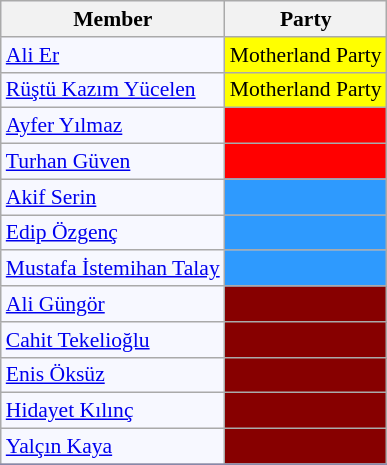<table class=wikitable style="border:1px solid #8888aa; background-color:#f7f8ff; padding:0px; font-size:90%;">
<tr>
<th>Member</th>
<th>Party</th>
</tr>
<tr>
<td><a href='#'>Ali Er</a></td>
<td style="background: #ffff00">Motherland Party</td>
</tr>
<tr>
<td><a href='#'>Rüştü Kazım Yücelen</a></td>
<td style="background: #ffff00">Motherland Party</td>
</tr>
<tr>
<td><a href='#'>Ayfer Yılmaz</a></td>
<td style="background: #ff0000"></td>
</tr>
<tr>
<td><a href='#'>Turhan Güven</a></td>
<td style="background: #ff0000"></td>
</tr>
<tr>
<td><a href='#'>Akif Serin</a></td>
<td style="background: #2E9AFE"></td>
</tr>
<tr>
<td><a href='#'>Edip Özgenç</a></td>
<td style="background: #2E9AFE"></td>
</tr>
<tr>
<td><a href='#'>Mustafa İstemihan Talay</a></td>
<td style="background: #2E9AFE"></td>
</tr>
<tr>
<td><a href='#'>Ali Güngör</a></td>
<td style="background: #870000"></td>
</tr>
<tr>
<td><a href='#'>Cahit Tekelioğlu</a></td>
<td style="background: #870000"></td>
</tr>
<tr>
<td><a href='#'>Enis Öksüz</a></td>
<td style="background: #870000"></td>
</tr>
<tr>
<td><a href='#'>Hidayet Kılınç</a></td>
<td style="background: #870000"></td>
</tr>
<tr>
<td><a href='#'>Yalçın Kaya</a></td>
<td style="background: #870000"></td>
</tr>
<tr>
</tr>
</table>
